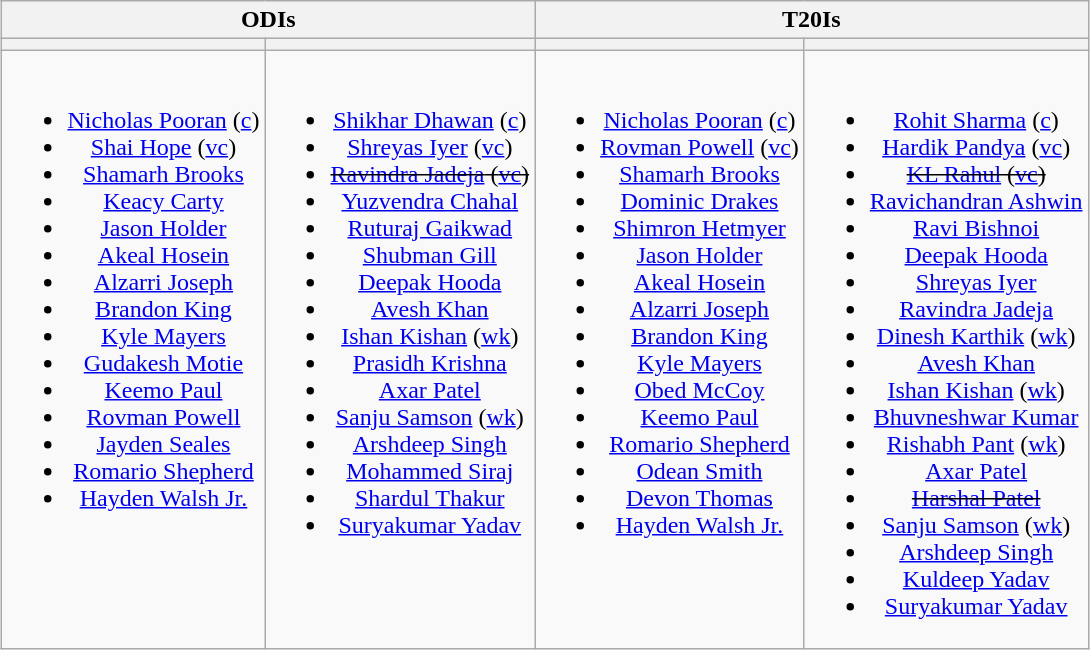<table class="wikitable" style="text-align:center; margin:auto">
<tr style="vertical-align:top">
<th colspan=2>ODIs</th>
<th colspan=2>T20Is</th>
</tr>
<tr>
<th></th>
<th></th>
<th></th>
<th></th>
</tr>
<tr style="vertical-align:top">
<td><br><ul><li><a href='#'>Nicholas Pooran</a> (<a href='#'>c</a>)</li><li><a href='#'>Shai Hope</a> (<a href='#'>vc</a>)</li><li><a href='#'>Shamarh Brooks</a></li><li><a href='#'>Keacy Carty</a></li><li><a href='#'>Jason Holder</a></li><li><a href='#'>Akeal Hosein</a></li><li><a href='#'>Alzarri Joseph</a></li><li><a href='#'>Brandon King</a></li><li><a href='#'>Kyle Mayers</a></li><li><a href='#'>Gudakesh Motie</a></li><li><a href='#'>Keemo Paul</a></li><li><a href='#'>Rovman Powell</a></li><li><a href='#'>Jayden Seales</a></li><li><a href='#'>Romario Shepherd</a></li><li><a href='#'>Hayden Walsh Jr.</a></li></ul></td>
<td><br><ul><li><a href='#'>Shikhar Dhawan</a> (<a href='#'>c</a>)</li><li><a href='#'>Shreyas Iyer</a> (<a href='#'>vc</a>)</li><li><s><a href='#'>Ravindra Jadeja</a> (<a href='#'>vc</a>)</s></li><li><a href='#'>Yuzvendra Chahal</a></li><li><a href='#'>Ruturaj Gaikwad</a></li><li><a href='#'>Shubman Gill</a></li><li><a href='#'>Deepak Hooda</a></li><li><a href='#'>Avesh Khan</a></li><li><a href='#'>Ishan Kishan</a> (<a href='#'>wk</a>)</li><li><a href='#'>Prasidh Krishna</a></li><li><a href='#'>Axar Patel</a></li><li><a href='#'>Sanju Samson</a> (<a href='#'>wk</a>)</li><li><a href='#'>Arshdeep Singh</a></li><li><a href='#'>Mohammed Siraj</a></li><li><a href='#'>Shardul Thakur</a></li><li><a href='#'>Suryakumar Yadav</a></li></ul></td>
<td><br><ul><li><a href='#'>Nicholas Pooran</a> (<a href='#'>c</a>)</li><li><a href='#'>Rovman Powell</a> (<a href='#'>vc</a>)</li><li><a href='#'>Shamarh Brooks</a></li><li><a href='#'>Dominic Drakes</a></li><li><a href='#'>Shimron Hetmyer</a></li><li><a href='#'>Jason Holder</a></li><li><a href='#'>Akeal Hosein</a></li><li><a href='#'>Alzarri Joseph</a></li><li><a href='#'>Brandon King</a></li><li><a href='#'>Kyle Mayers</a></li><li><a href='#'>Obed McCoy</a></li><li><a href='#'>Keemo Paul</a></li><li><a href='#'>Romario Shepherd</a></li><li><a href='#'>Odean Smith</a></li><li><a href='#'>Devon Thomas</a></li><li><a href='#'>Hayden Walsh Jr.</a></li></ul></td>
<td><br><ul><li><a href='#'>Rohit Sharma</a> (<a href='#'>c</a>)</li><li><a href='#'>Hardik Pandya</a> (<a href='#'>vc</a>)</li><li><s><a href='#'>KL Rahul</a> (<a href='#'>vc</a>)</s></li><li><a href='#'>Ravichandran Ashwin</a></li><li><a href='#'>Ravi Bishnoi</a></li><li><a href='#'>Deepak Hooda</a></li><li><a href='#'>Shreyas Iyer</a></li><li><a href='#'>Ravindra Jadeja</a></li><li><a href='#'>Dinesh Karthik</a> (<a href='#'>wk</a>)</li><li><a href='#'>Avesh Khan</a></li><li><a href='#'>Ishan Kishan</a> (<a href='#'>wk</a>)</li><li><a href='#'>Bhuvneshwar Kumar</a></li><li><a href='#'>Rishabh Pant</a> (<a href='#'>wk</a>)</li><li><a href='#'>Axar Patel</a></li><li><s><a href='#'>Harshal Patel</a></s></li><li><a href='#'>Sanju Samson</a> (<a href='#'>wk</a>)</li><li><a href='#'>Arshdeep Singh</a></li><li><a href='#'>Kuldeep Yadav</a></li><li><a href='#'>Suryakumar Yadav</a></li></ul></td>
</tr>
</table>
